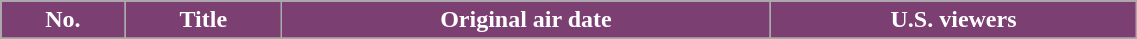<table class="wikitable plainrowheaders" width="60%">
<tr>
<th scope="col" style="background-color:#7b3f72; color:#FFFFFF;">No.</th>
<th scope="col" style="background-color:#7b3f72; color:#FFFFFF;">Title</th>
<th scope="col" style="background-color:#7b3f72; color:#FFFFFF;">Original air date</th>
<th scope="col" style="background-color:#7b3f72; color:#FFFFFF;">U.S. viewers</th>
</tr>
<tr>
</tr>
</table>
